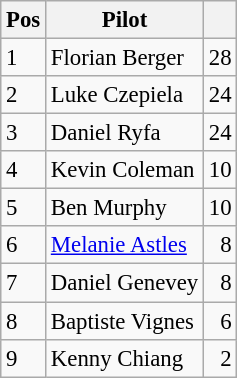<table class="wikitable" style="font-size: 95%;">
<tr>
<th>Pos</th>
<th>Pilot</th>
<th></th>
</tr>
<tr>
<td>1</td>
<td> Florian Berger</td>
<td align="right">28</td>
</tr>
<tr>
<td>2</td>
<td> Luke Czepiela</td>
<td align="right">24</td>
</tr>
<tr>
<td>3</td>
<td> Daniel Ryfa</td>
<td align="right">24</td>
</tr>
<tr>
<td>4</td>
<td> Kevin Coleman</td>
<td align="right">10</td>
</tr>
<tr>
<td>5</td>
<td> Ben Murphy</td>
<td align="right">10</td>
</tr>
<tr>
<td>6</td>
<td> <a href='#'>Melanie Astles</a></td>
<td align="right">8</td>
</tr>
<tr>
<td>7</td>
<td> Daniel Genevey</td>
<td align="right">8</td>
</tr>
<tr>
<td>8</td>
<td> Baptiste Vignes</td>
<td align="right">6</td>
</tr>
<tr>
<td>9</td>
<td> Kenny Chiang</td>
<td align="right">2</td>
</tr>
</table>
